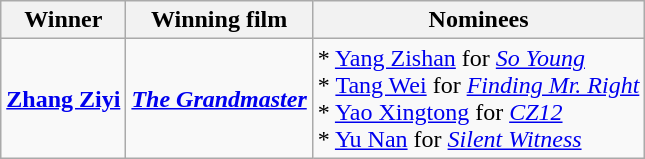<table class="wikitable">
<tr>
<th>Winner</th>
<th>Winning film</th>
<th>Nominees</th>
</tr>
<tr>
<td><strong><a href='#'>Zhang Ziyi</a></strong></td>
<td><strong><em><a href='#'>The Grandmaster</a></em></strong></td>
<td>* <a href='#'>Yang Zishan</a> for <em><a href='#'>So Young</a></em><br> * <a href='#'>Tang Wei</a> for <em><a href='#'>Finding Mr. Right</a></em><br> * <a href='#'>Yao Xingtong</a> for <em><a href='#'>CZ12</a></em><br> * <a href='#'>Yu Nan</a> for <em><a href='#'>Silent Witness</a></em></td>
</tr>
</table>
